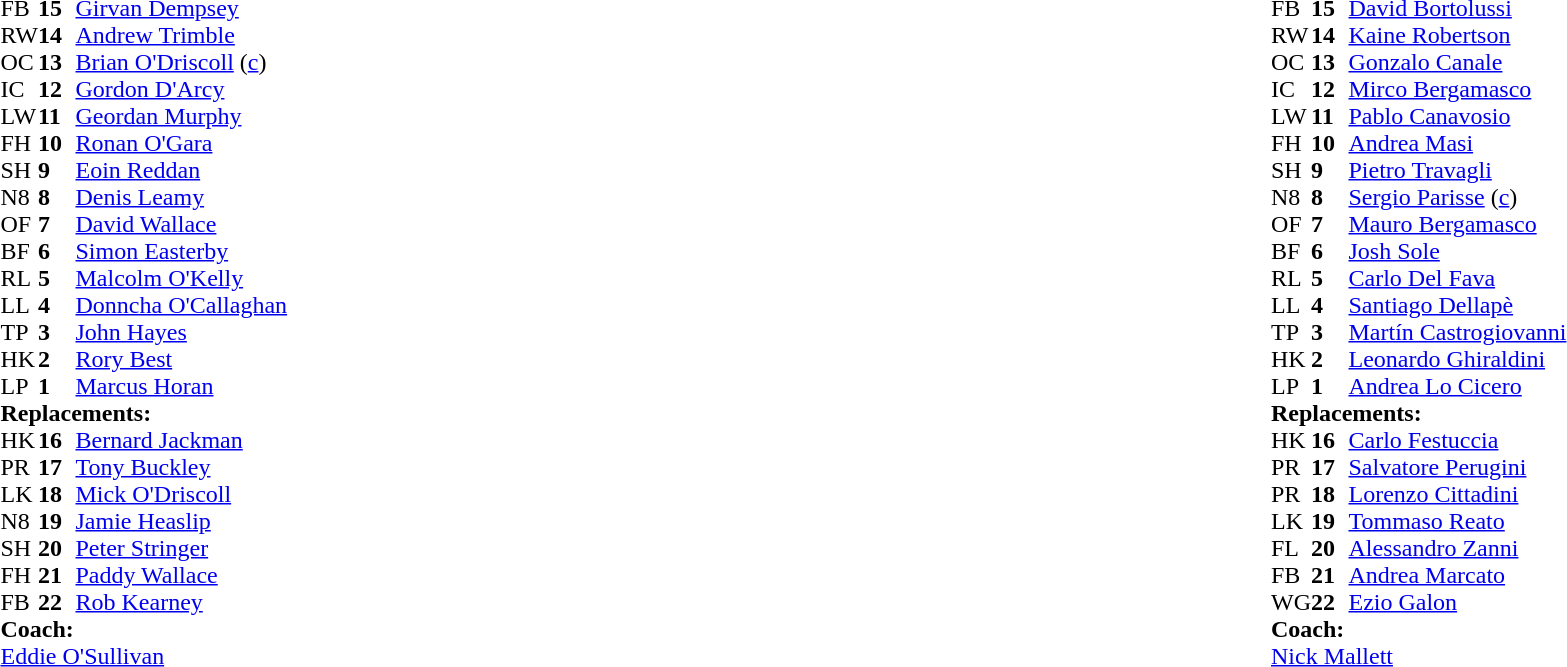<table width="100%">
<tr>
<td valign="top" width="50%"><br><table cellspacing="0" cellpadding="0">
<tr>
<th width="25"></th>
<th width="25"></th>
</tr>
<tr>
<td>FB</td>
<td><strong>15</strong></td>
<td><a href='#'>Girvan Dempsey</a></td>
</tr>
<tr>
<td>RW</td>
<td><strong>14</strong></td>
<td><a href='#'>Andrew Trimble</a></td>
</tr>
<tr>
<td>OC</td>
<td><strong>13</strong></td>
<td><a href='#'>Brian O'Driscoll</a> (<a href='#'>c</a>)</td>
</tr>
<tr>
<td>IC</td>
<td><strong>12</strong></td>
<td><a href='#'>Gordon D'Arcy</a></td>
</tr>
<tr>
<td>LW</td>
<td><strong>11</strong></td>
<td><a href='#'>Geordan Murphy</a></td>
</tr>
<tr>
<td>FH</td>
<td><strong>10</strong></td>
<td><a href='#'>Ronan O'Gara</a></td>
</tr>
<tr>
<td>SH</td>
<td><strong>9</strong></td>
<td><a href='#'>Eoin Reddan</a></td>
</tr>
<tr>
<td>N8</td>
<td><strong>8</strong></td>
<td><a href='#'>Denis Leamy</a></td>
</tr>
<tr>
<td>OF</td>
<td><strong>7</strong></td>
<td><a href='#'>David Wallace</a></td>
</tr>
<tr>
<td>BF</td>
<td><strong>6</strong></td>
<td><a href='#'>Simon Easterby</a></td>
</tr>
<tr>
<td>RL</td>
<td><strong>5</strong></td>
<td><a href='#'>Malcolm O'Kelly</a></td>
</tr>
<tr>
<td>LL</td>
<td><strong>4</strong></td>
<td><a href='#'>Donncha O'Callaghan</a></td>
</tr>
<tr>
<td>TP</td>
<td><strong>3</strong></td>
<td><a href='#'>John Hayes</a></td>
</tr>
<tr>
<td>HK</td>
<td><strong>2</strong></td>
<td><a href='#'>Rory Best</a></td>
</tr>
<tr>
<td>LP</td>
<td><strong>1</strong></td>
<td><a href='#'>Marcus Horan</a></td>
</tr>
<tr>
<td colspan="3"><strong>Replacements:</strong></td>
</tr>
<tr>
<td>HK</td>
<td><strong>16</strong></td>
<td><a href='#'>Bernard Jackman</a></td>
</tr>
<tr>
<td>PR</td>
<td><strong>17</strong></td>
<td><a href='#'>Tony Buckley</a></td>
</tr>
<tr>
<td>LK</td>
<td><strong>18</strong></td>
<td><a href='#'>Mick O'Driscoll</a></td>
</tr>
<tr>
<td>N8</td>
<td><strong>19</strong></td>
<td><a href='#'>Jamie Heaslip</a></td>
</tr>
<tr>
<td>SH</td>
<td><strong>20</strong></td>
<td><a href='#'>Peter Stringer</a></td>
</tr>
<tr>
<td>FH</td>
<td><strong>21</strong></td>
<td><a href='#'>Paddy Wallace</a></td>
</tr>
<tr>
<td>FB</td>
<td><strong>22</strong></td>
<td><a href='#'>Rob Kearney</a></td>
</tr>
<tr>
<td colspan="3"><strong>Coach:</strong></td>
</tr>
<tr>
<td colspan="3"><a href='#'>Eddie O'Sullivan</a></td>
</tr>
</table>
</td>
<td style="vertical-align:top"></td>
<td style="vertical-align:top" width="50%"><br><table cellspacing="0" cellpadding="0" align="center">
<tr>
<th width="25"></th>
<th width="25"></th>
</tr>
<tr>
<td>FB</td>
<td><strong>15</strong></td>
<td><a href='#'>David Bortolussi</a></td>
</tr>
<tr>
<td>RW</td>
<td><strong>14</strong></td>
<td><a href='#'>Kaine Robertson</a></td>
</tr>
<tr>
<td>OC</td>
<td><strong>13</strong></td>
<td><a href='#'>Gonzalo Canale</a></td>
</tr>
<tr>
<td>IC</td>
<td><strong>12</strong></td>
<td><a href='#'>Mirco Bergamasco</a></td>
</tr>
<tr>
<td>LW</td>
<td><strong>11</strong></td>
<td><a href='#'>Pablo Canavosio</a></td>
</tr>
<tr>
<td>FH</td>
<td><strong>10</strong></td>
<td><a href='#'>Andrea Masi</a></td>
</tr>
<tr>
<td>SH</td>
<td><strong>9</strong></td>
<td><a href='#'>Pietro Travagli</a></td>
</tr>
<tr>
<td>N8</td>
<td><strong>8</strong></td>
<td><a href='#'>Sergio Parisse</a> (<a href='#'>c</a>)</td>
</tr>
<tr>
<td>OF</td>
<td><strong>7</strong></td>
<td><a href='#'>Mauro Bergamasco</a></td>
</tr>
<tr>
<td>BF</td>
<td><strong>6</strong></td>
<td><a href='#'>Josh Sole</a></td>
</tr>
<tr>
<td>RL</td>
<td><strong>5</strong></td>
<td><a href='#'>Carlo Del Fava</a></td>
</tr>
<tr>
<td>LL</td>
<td><strong>4</strong></td>
<td><a href='#'>Santiago Dellapè</a></td>
</tr>
<tr>
<td>TP</td>
<td><strong>3</strong></td>
<td><a href='#'>Martín Castrogiovanni</a></td>
</tr>
<tr>
<td>HK</td>
<td><strong>2</strong></td>
<td><a href='#'>Leonardo Ghiraldini</a></td>
</tr>
<tr>
<td>LP</td>
<td><strong>1</strong></td>
<td><a href='#'>Andrea Lo Cicero</a></td>
</tr>
<tr>
<td colspan="3"><strong>Replacements:</strong></td>
</tr>
<tr>
<td>HK</td>
<td><strong>16</strong></td>
<td><a href='#'>Carlo Festuccia</a></td>
</tr>
<tr>
<td>PR</td>
<td><strong>17</strong></td>
<td><a href='#'>Salvatore Perugini</a></td>
</tr>
<tr>
<td>PR</td>
<td><strong>18</strong></td>
<td><a href='#'>Lorenzo Cittadini</a></td>
</tr>
<tr>
<td>LK</td>
<td><strong>19</strong></td>
<td><a href='#'>Tommaso Reato</a></td>
</tr>
<tr>
<td>FL</td>
<td><strong>20</strong></td>
<td><a href='#'>Alessandro Zanni</a></td>
</tr>
<tr>
<td>FB</td>
<td><strong>21</strong></td>
<td><a href='#'>Andrea Marcato</a></td>
</tr>
<tr>
<td>WG</td>
<td><strong>22</strong></td>
<td><a href='#'>Ezio Galon</a></td>
</tr>
<tr>
<td colspan="3"><strong>Coach:</strong></td>
</tr>
<tr>
<td colspan="3"><a href='#'>Nick Mallett</a></td>
</tr>
</table>
</td>
</tr>
</table>
